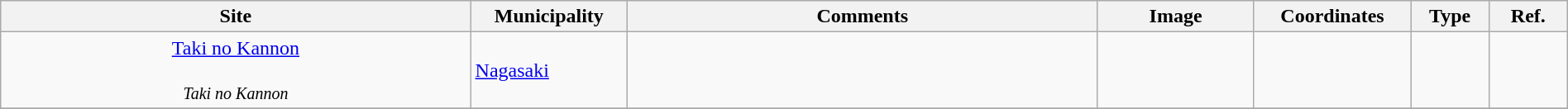<table class="wikitable sortable"  style="width:100%;">
<tr>
<th width="30%" align="left">Site</th>
<th width="10%" align="left">Municipality</th>
<th width="30%" align="left" class="unsortable">Comments</th>
<th width="10%" align="left"  class="unsortable">Image</th>
<th width="10%" align="left" class="unsortable">Coordinates</th>
<th width="5%" align="left">Type</th>
<th width="5%" align="left"  class="unsortable">Ref.</th>
</tr>
<tr>
<td align="center"><a href='#'>Taki no Kannon</a><br><br><small><em>Taki no Kannon</em></small></td>
<td><a href='#'>Nagasaki</a></td>
<td></td>
<td></td>
<td></td>
<td></td>
<td></td>
</tr>
<tr>
</tr>
</table>
